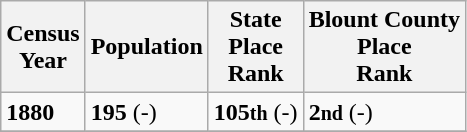<table class="wikitable">
<tr>
<th>Census<br>Year</th>
<th>Population</th>
<th>State<br>Place<br>Rank</th>
<th>Blount County<br>Place<br>Rank</th>
</tr>
<tr>
<td><strong>1880</strong></td>
<td><strong>195</strong> (-)</td>
<td><strong>105<small>th</small></strong> (-)</td>
<td><strong>2<small>nd</small></strong> (-)</td>
</tr>
<tr>
</tr>
</table>
